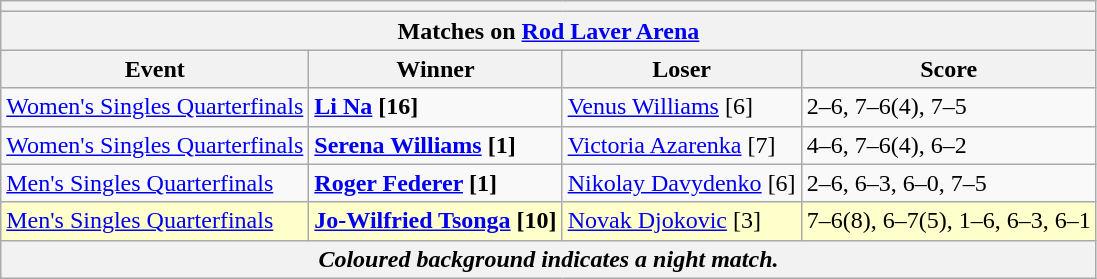<table class="wikitable collapsible uncollapsed">
<tr>
<th colspan=4></th>
</tr>
<tr>
<th colspan=4><strong>Matches on <a href='#'>Rod Laver Arena</a></strong></th>
</tr>
<tr>
<th>Event</th>
<th>Winner</th>
<th>Loser</th>
<th>Score</th>
</tr>
<tr align=left>
<td><a href='#'>Women's Singles Quarterfinals</a></td>
<td><strong> <a href='#'>Li Na</a> [16]</strong></td>
<td> <a href='#'>Venus Williams</a> [6]</td>
<td>2–6, 7–6(4), 7–5</td>
</tr>
<tr align=left>
<td><a href='#'>Women's Singles Quarterfinals</a></td>
<td><strong> <a href='#'>Serena Williams</a> [1]</strong></td>
<td> <a href='#'>Victoria Azarenka</a> [7]</td>
<td>4–6, 7–6(4), 6–2</td>
</tr>
<tr align=left>
<td><a href='#'>Men's Singles Quarterfinals</a></td>
<td><strong> <a href='#'>Roger Federer</a> [1]</strong></td>
<td> <a href='#'>Nikolay Davydenko</a> [6]</td>
<td>2–6, 6–3, 6–0, 7–5</td>
</tr>
<tr style="text-align:left; background:#ffc;">
<td><a href='#'>Men's Singles Quarterfinals</a></td>
<td><strong> <a href='#'>Jo-Wilfried Tsonga</a> [10]</strong></td>
<td> <a href='#'>Novak Djokovic</a> [3]</td>
<td>7–6(8), 6–7(5), 1–6, 6–3, 6–1</td>
</tr>
<tr>
<th colspan=4><em>Coloured background indicates a night match.</em></th>
</tr>
</table>
